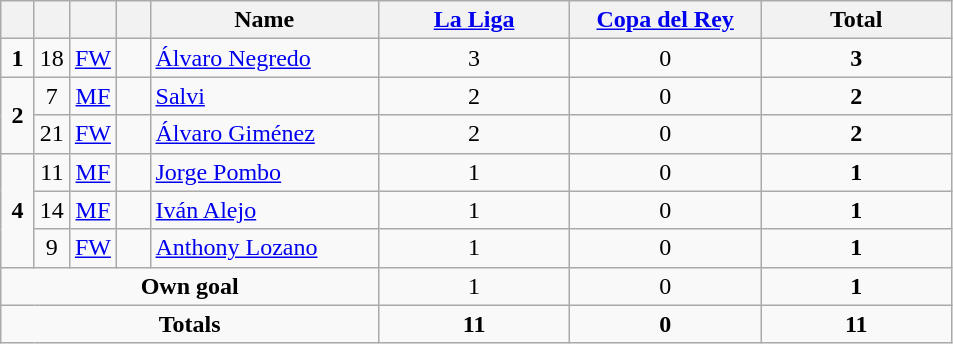<table class="wikitable" style="text-align:center">
<tr>
<th width=15></th>
<th width=15></th>
<th width=15></th>
<th width=15></th>
<th width=145>Name</th>
<th width=120><a href='#'>La Liga</a></th>
<th width=120><a href='#'>Copa del Rey</a></th>
<th width=120>Total</th>
</tr>
<tr>
<td><strong>1</strong></td>
<td>18</td>
<td><a href='#'>FW</a></td>
<td></td>
<td align=left><a href='#'>Álvaro Negredo</a></td>
<td>3</td>
<td>0</td>
<td><strong>3</strong></td>
</tr>
<tr>
<td rowspan=2><strong>2</strong></td>
<td>7</td>
<td><a href='#'>MF</a></td>
<td></td>
<td align=left><a href='#'>Salvi</a></td>
<td>2</td>
<td>0</td>
<td><strong>2</strong></td>
</tr>
<tr>
<td>21</td>
<td><a href='#'>FW</a></td>
<td></td>
<td align=left><a href='#'>Álvaro Giménez</a></td>
<td>2</td>
<td>0</td>
<td><strong>2</strong></td>
</tr>
<tr>
<td rowspan=3><strong>4</strong></td>
<td>11</td>
<td><a href='#'>MF</a></td>
<td></td>
<td align=left><a href='#'>Jorge Pombo</a></td>
<td>1</td>
<td>0</td>
<td><strong>1</strong></td>
</tr>
<tr>
<td>14</td>
<td><a href='#'>MF</a></td>
<td></td>
<td align=left><a href='#'>Iván Alejo</a></td>
<td>1</td>
<td>0</td>
<td><strong>1</strong></td>
</tr>
<tr>
<td>9</td>
<td><a href='#'>FW</a></td>
<td></td>
<td align=left><a href='#'>Anthony Lozano</a></td>
<td>1</td>
<td>0</td>
<td><strong>1</strong></td>
</tr>
<tr>
<td colspan=5><strong>Own goal</strong></td>
<td>1</td>
<td>0</td>
<td><strong>1</strong></td>
</tr>
<tr>
<td colspan=5><strong>Totals</strong></td>
<td><strong>11</strong></td>
<td><strong>0</strong></td>
<td><strong>11</strong></td>
</tr>
</table>
